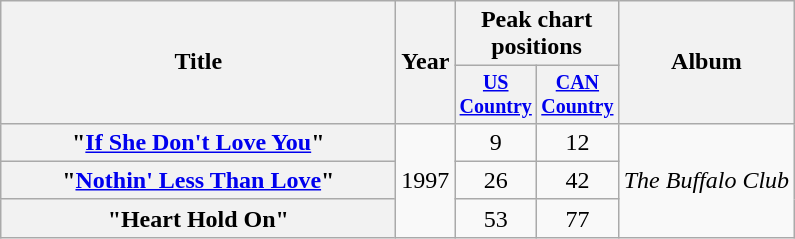<table class="wikitable plainrowheaders" style="text-align:center;">
<tr>
<th rowspan="2" style="width:16em;">Title</th>
<th rowspan="2">Year</th>
<th colspan="2">Peak chart<br>positions</th>
<th rowspan="2">Album</th>
</tr>
<tr style="font-size:smaller;">
<th width="45"><a href='#'>US Country</a></th>
<th width="45"><a href='#'>CAN Country</a></th>
</tr>
<tr>
<th scope="row">"<a href='#'>If She Don't Love You</a>"</th>
<td rowspan="3">1997</td>
<td>9</td>
<td>12</td>
<td rowspan=3><em>The Buffalo Club</em></td>
</tr>
<tr>
<th scope="row">"<a href='#'>Nothin' Less Than Love</a>"</th>
<td>26</td>
<td>42</td>
</tr>
<tr>
<th scope="row">"Heart Hold On"</th>
<td>53</td>
<td>77</td>
</tr>
</table>
